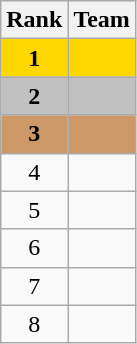<table class="wikitable" style="text-align:center">
<tr>
<th>Rank</th>
<th>Team</th>
</tr>
<tr bgcolor="gold">
<td><strong>1</strong></td>
<td align="left"><strong></strong></td>
</tr>
<tr bgcolor="silver">
<td><strong>2</strong></td>
<td align="left"><strong></strong></td>
</tr>
<tr bgcolor="#CC9966">
<td><strong>3</strong></td>
<td align="left"><strong></strong></td>
</tr>
<tr>
<td>4</td>
<td align="left"></td>
</tr>
<tr>
<td>5</td>
<td align="left"></td>
</tr>
<tr>
<td>6</td>
<td align="left"></td>
</tr>
<tr>
<td>7</td>
<td align="left"></td>
</tr>
<tr>
<td>8</td>
<td align="left"></td>
</tr>
</table>
